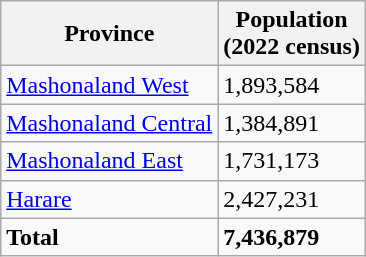<table class="wikitable sortable">
<tr>
<th>Province</th>
<th>Population<br>(2022 census)</th>
</tr>
<tr>
<td><a href='#'>Mashonaland West</a></td>
<td>1,893,584</td>
</tr>
<tr>
<td><a href='#'>Mashonaland Central</a></td>
<td>1,384,891</td>
</tr>
<tr>
<td><a href='#'>Mashonaland East</a></td>
<td>1,731,173</td>
</tr>
<tr>
<td><a href='#'>Harare</a></td>
<td>2,427,231</td>
</tr>
<tr>
<td><strong>Total</strong></td>
<td><strong>7,436,879</strong></td>
</tr>
</table>
